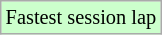<table class="wikitable sortable" style="font-size: 85%;">
<tr style="background:#ccffcc;">
<td>Fastest session lap</td>
</tr>
</table>
